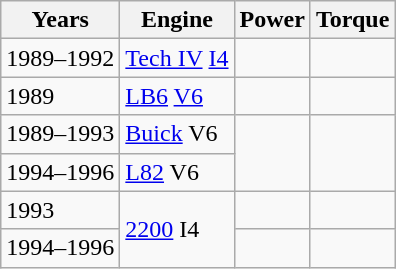<table class="wikitable" border="1">
<tr>
<th>Years</th>
<th>Engine</th>
<th>Power</th>
<th>Torque</th>
</tr>
<tr>
<td>1989–1992</td>
<td> <a href='#'>Tech IV</a> <a href='#'>I4</a></td>
<td></td>
<td></td>
</tr>
<tr>
<td>1989</td>
<td> <a href='#'>LB6</a> <a href='#'>V6</a></td>
<td></td>
<td></td>
</tr>
<tr>
<td>1989–1993</td>
<td> <a href='#'>Buick</a> V6</td>
<td rowspan="2"></td>
<td rowspan="2"></td>
</tr>
<tr>
<td>1994–1996</td>
<td> <a href='#'>L82</a> V6</td>
</tr>
<tr>
<td>1993</td>
<td rowspan="2"> <a href='#'>2200</a> I4</td>
<td></td>
<td></td>
</tr>
<tr>
<td>1994–1996</td>
<td></td>
<td></td>
</tr>
</table>
